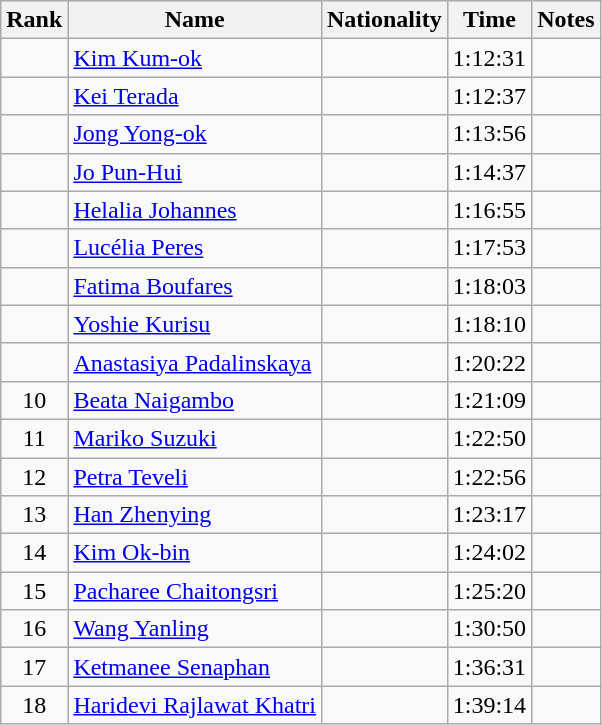<table class="wikitable sortable" style="text-align:center">
<tr>
<th>Rank</th>
<th>Name</th>
<th>Nationality</th>
<th>Time</th>
<th>Notes</th>
</tr>
<tr>
<td></td>
<td align=left><a href='#'>Kim Kum-ok</a></td>
<td align=left></td>
<td>1:12:31</td>
<td></td>
</tr>
<tr>
<td></td>
<td align=left><a href='#'>Kei Terada</a></td>
<td align=left></td>
<td>1:12:37</td>
<td></td>
</tr>
<tr>
<td></td>
<td align=left><a href='#'>Jong Yong-ok</a></td>
<td align=left></td>
<td>1:13:56</td>
<td></td>
</tr>
<tr>
<td></td>
<td align=left><a href='#'>Jo Pun-Hui</a></td>
<td align=left></td>
<td>1:14:37</td>
<td></td>
</tr>
<tr>
<td></td>
<td align=left><a href='#'>Helalia Johannes</a></td>
<td align=left></td>
<td>1:16:55</td>
<td></td>
</tr>
<tr>
<td></td>
<td align=left><a href='#'>Lucélia Peres</a></td>
<td align=left></td>
<td>1:17:53</td>
<td></td>
</tr>
<tr>
<td></td>
<td align=left><a href='#'>Fatima Boufares</a></td>
<td align=left></td>
<td>1:18:03</td>
<td></td>
</tr>
<tr>
<td></td>
<td align=left><a href='#'>Yoshie Kurisu</a></td>
<td align=left></td>
<td>1:18:10</td>
<td></td>
</tr>
<tr>
<td></td>
<td align=left><a href='#'>Anastasiya Padalinskaya</a></td>
<td align=left></td>
<td>1:20:22</td>
<td></td>
</tr>
<tr>
<td>10</td>
<td align=left><a href='#'>Beata Naigambo</a></td>
<td align=left></td>
<td>1:21:09</td>
<td></td>
</tr>
<tr>
<td>11</td>
<td align=left><a href='#'>Mariko Suzuki</a></td>
<td align=left></td>
<td>1:22:50</td>
<td></td>
</tr>
<tr>
<td>12</td>
<td align=left><a href='#'>Petra Teveli</a></td>
<td align=left></td>
<td>1:22:56</td>
<td></td>
</tr>
<tr>
<td>13</td>
<td align=left><a href='#'>Han Zhenying</a></td>
<td align=left></td>
<td>1:23:17</td>
<td></td>
</tr>
<tr>
<td>14</td>
<td align=left><a href='#'>Kim Ok-bin</a></td>
<td align=left></td>
<td>1:24:02</td>
<td></td>
</tr>
<tr>
<td>15</td>
<td align=left><a href='#'>Pacharee Chaitongsri</a></td>
<td align=left></td>
<td>1:25:20</td>
<td></td>
</tr>
<tr>
<td>16</td>
<td align=left><a href='#'>Wang Yanling</a></td>
<td align=left></td>
<td>1:30:50</td>
<td></td>
</tr>
<tr>
<td>17</td>
<td align=left><a href='#'>Ketmanee Senaphan</a></td>
<td align=left></td>
<td>1:36:31</td>
<td></td>
</tr>
<tr>
<td>18</td>
<td align=left><a href='#'>Haridevi Rajlawat Khatri</a></td>
<td align=left></td>
<td>1:39:14</td>
<td></td>
</tr>
</table>
